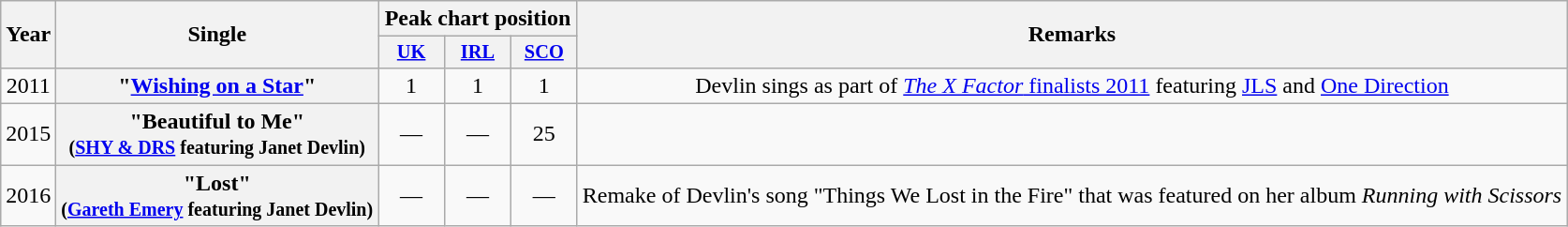<table class="wikitable plainrowheaders" style="text-align:center;">
<tr>
<th scope="col" rowspan="2">Year</th>
<th scope="col" rowspan="2">Single</th>
<th scope="col" colspan="3">Peak chart position</th>
<th scope="col" rowspan="2">Remarks</th>
</tr>
<tr>
<th scope="col" style="width:3em;font-size:85%;"><a href='#'>UK</a></th>
<th scope="col" style="width:3em;font-size:85%;"><a href='#'>IRL</a></th>
<th scope="col" style="width:3em;font-size:85%;"><a href='#'>SCO</a><br></th>
</tr>
<tr>
<td>2011</td>
<th scope="row">"<a href='#'>Wishing on a Star</a>"</th>
<td>1</td>
<td>1</td>
<td>1</td>
<td>Devlin sings as part of <a href='#'><em>The X Factor</em> finalists 2011</a> featuring <a href='#'>JLS</a> and <a href='#'>One Direction</a></td>
</tr>
<tr>
<td>2015</td>
<th scope="row">"Beautiful to Me"<br><small>(<a href='#'>SHY & DRS</a> featuring Janet Devlin)</small></th>
<td>—</td>
<td>—</td>
<td>25</td>
<td></td>
</tr>
<tr>
<td>2016</td>
<th scope="row">"Lost"<br><small>(<a href='#'>Gareth Emery</a> featuring Janet Devlin)</small></th>
<td>—</td>
<td>—</td>
<td>—</td>
<td>Remake of Devlin's song "Things We Lost in the Fire" that was featured on her album <em>Running with Scissors</em></td>
</tr>
</table>
